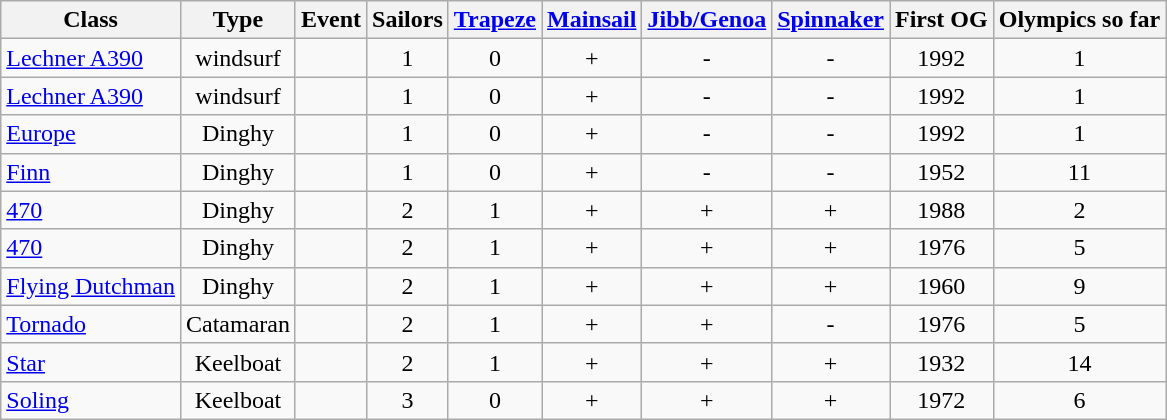<table class="wikitable" style="text-align:center">
<tr>
<th>Class</th>
<th>Type</th>
<th>Event</th>
<th>Sailors</th>
<th><a href='#'>Trapeze</a></th>
<th><a href='#'>Mainsail</a></th>
<th><a href='#'>Jibb/Genoa</a></th>
<th><a href='#'>Spinnaker</a></th>
<th>First OG</th>
<th>Olympics so far</th>
</tr>
<tr>
<td style="text-align:left"><a href='#'>Lechner A390</a></td>
<td>windsurf</td>
<td></td>
<td>1</td>
<td>0</td>
<td>+</td>
<td>-</td>
<td>-</td>
<td>1992</td>
<td>1</td>
</tr>
<tr>
<td style="text-align:left"><a href='#'>Lechner A390</a></td>
<td>windsurf</td>
<td></td>
<td>1</td>
<td>0</td>
<td>+</td>
<td>-</td>
<td>-</td>
<td>1992</td>
<td>1</td>
</tr>
<tr>
<td style="text-align:left"><a href='#'>Europe</a></td>
<td>Dinghy</td>
<td></td>
<td>1</td>
<td>0</td>
<td>+</td>
<td>-</td>
<td>-</td>
<td>1992</td>
<td>1</td>
</tr>
<tr>
<td style="text-align:left"><a href='#'>Finn</a></td>
<td>Dinghy</td>
<td></td>
<td>1</td>
<td>0</td>
<td>+</td>
<td>-</td>
<td>-</td>
<td>1952</td>
<td>11</td>
</tr>
<tr>
<td style="text-align:left"><a href='#'>470</a></td>
<td>Dinghy</td>
<td></td>
<td>2</td>
<td>1</td>
<td>+</td>
<td>+</td>
<td>+</td>
<td>1988</td>
<td>2</td>
</tr>
<tr>
<td style="text-align:left"><a href='#'>470</a></td>
<td>Dinghy</td>
<td></td>
<td>2</td>
<td>1</td>
<td>+</td>
<td>+</td>
<td>+</td>
<td>1976</td>
<td>5</td>
</tr>
<tr>
<td style="text-align:left"><a href='#'>Flying Dutchman</a></td>
<td>Dinghy</td>
<td></td>
<td>2</td>
<td>1</td>
<td>+</td>
<td>+</td>
<td>+</td>
<td>1960</td>
<td>9</td>
</tr>
<tr>
<td style="text-align:left"><a href='#'>Tornado</a></td>
<td>Catamaran</td>
<td></td>
<td>2</td>
<td>1</td>
<td>+</td>
<td>+</td>
<td>-</td>
<td>1976</td>
<td>5</td>
</tr>
<tr>
<td style="text-align:left"><a href='#'>Star</a></td>
<td>Keelboat</td>
<td></td>
<td>2</td>
<td>1</td>
<td>+</td>
<td>+</td>
<td>+</td>
<td>1932</td>
<td>14</td>
</tr>
<tr>
<td style="text-align:left"><a href='#'>Soling</a></td>
<td>Keelboat</td>
<td></td>
<td>3</td>
<td>0</td>
<td>+</td>
<td>+</td>
<td>+</td>
<td>1972</td>
<td>6</td>
</tr>
</table>
